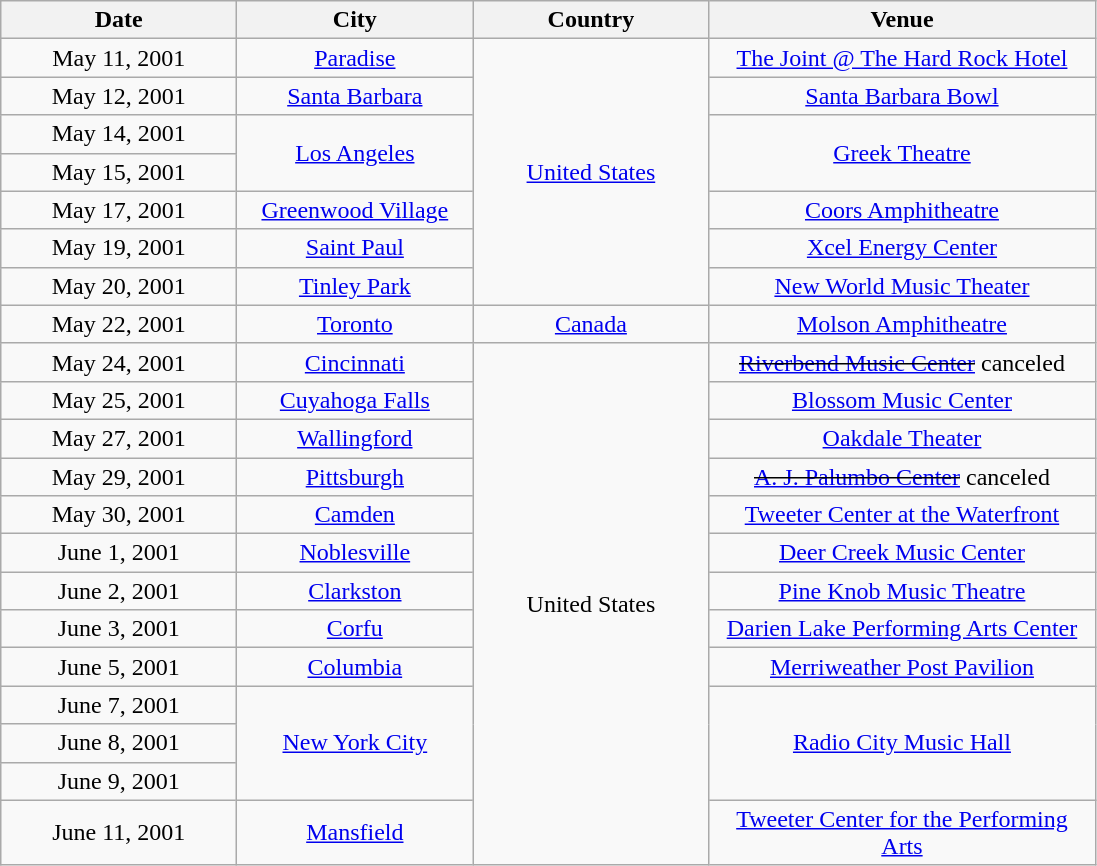<table class="wikitable" style="text-align:center;">
<tr>
<th width="150">Date</th>
<th width="150">City</th>
<th width="150">Country</th>
<th width="250">Venue</th>
</tr>
<tr>
<td>May 11, 2001</td>
<td><a href='#'>Paradise</a></td>
<td rowspan="7"><a href='#'>United States</a></td>
<td><a href='#'>The Joint @ The Hard Rock Hotel</a></td>
</tr>
<tr>
<td>May 12, 2001</td>
<td><a href='#'>Santa Barbara</a></td>
<td><a href='#'>Santa Barbara Bowl</a></td>
</tr>
<tr>
<td>May 14, 2001</td>
<td rowspan="2"><a href='#'>Los Angeles</a></td>
<td rowspan="2"><a href='#'>Greek Theatre</a></td>
</tr>
<tr>
<td>May 15, 2001</td>
</tr>
<tr>
<td>May 17, 2001</td>
<td><a href='#'>Greenwood Village</a></td>
<td><a href='#'>Coors Amphitheatre</a></td>
</tr>
<tr>
<td>May 19, 2001</td>
<td><a href='#'>Saint Paul</a></td>
<td><a href='#'>Xcel Energy Center</a></td>
</tr>
<tr>
<td>May 20, 2001</td>
<td><a href='#'>Tinley Park</a></td>
<td><a href='#'>New World Music Theater</a></td>
</tr>
<tr>
<td>May 22, 2001</td>
<td><a href='#'>Toronto</a></td>
<td><a href='#'>Canada</a></td>
<td><a href='#'>Molson Amphitheatre</a></td>
</tr>
<tr>
<td>May 24, 2001</td>
<td><a href='#'>Cincinnati</a></td>
<td rowspan="13">United States</td>
<td><s><a href='#'>Riverbend Music Center</a></s> canceled</td>
</tr>
<tr>
<td>May 25, 2001</td>
<td><a href='#'>Cuyahoga Falls</a></td>
<td><a href='#'>Blossom Music Center</a></td>
</tr>
<tr>
<td>May 27, 2001</td>
<td><a href='#'>Wallingford</a></td>
<td><a href='#'>Oakdale Theater</a></td>
</tr>
<tr>
<td>May 29, 2001</td>
<td><a href='#'>Pittsburgh</a></td>
<td><s><a href='#'>A. J. Palumbo Center</a></s> canceled</td>
</tr>
<tr>
<td>May 30, 2001</td>
<td><a href='#'>Camden</a></td>
<td><a href='#'>Tweeter Center at the Waterfront</a></td>
</tr>
<tr>
<td>June 1, 2001</td>
<td><a href='#'>Noblesville</a></td>
<td><a href='#'>Deer Creek Music Center</a></td>
</tr>
<tr>
<td>June 2, 2001</td>
<td><a href='#'>Clarkston</a></td>
<td><a href='#'>Pine Knob Music Theatre</a></td>
</tr>
<tr>
<td>June 3, 2001</td>
<td><a href='#'>Corfu</a></td>
<td><a href='#'>Darien Lake Performing Arts Center</a></td>
</tr>
<tr>
<td>June 5, 2001</td>
<td><a href='#'>Columbia</a></td>
<td><a href='#'>Merriweather Post Pavilion</a></td>
</tr>
<tr>
<td>June 7, 2001</td>
<td rowspan="3"><a href='#'>New York City</a></td>
<td rowspan="3"><a href='#'>Radio City Music Hall</a></td>
</tr>
<tr>
<td>June 8, 2001</td>
</tr>
<tr>
<td>June 9, 2001</td>
</tr>
<tr>
<td>June 11, 2001</td>
<td><a href='#'>Mansfield</a></td>
<td><a href='#'>Tweeter Center for the Performing Arts</a></td>
</tr>
</table>
